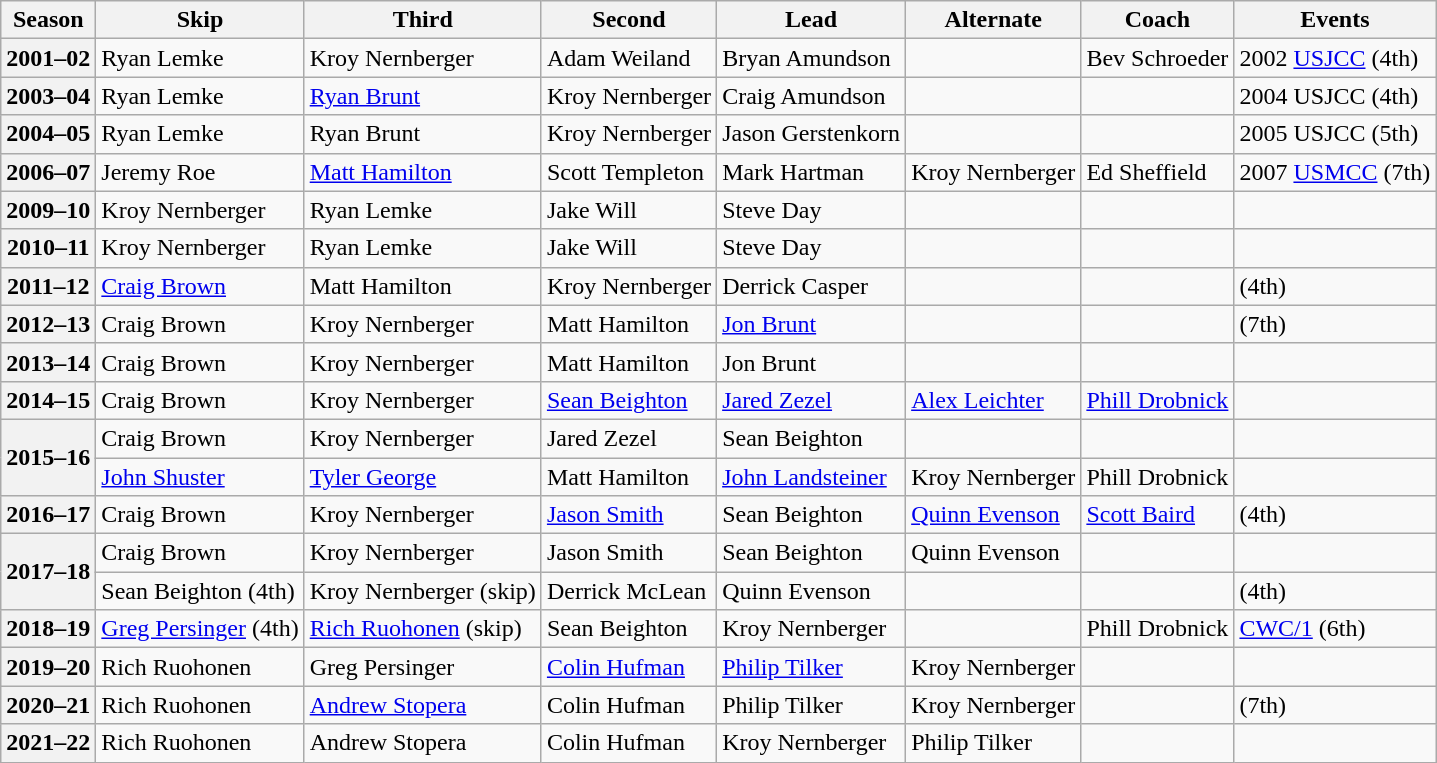<table class="wikitable">
<tr>
<th scope="col">Season</th>
<th scope="col">Skip</th>
<th scope="col">Third</th>
<th scope="col">Second</th>
<th scope="col">Lead</th>
<th scope="col">Alternate</th>
<th scope="col">Coach</th>
<th scope="col">Events</th>
</tr>
<tr>
<th scope="row">2001–02</th>
<td>Ryan Lemke</td>
<td>Kroy Nernberger</td>
<td>Adam Weiland</td>
<td>Bryan Amundson</td>
<td></td>
<td>Bev Schroeder</td>
<td>2002 <a href='#'>USJCC</a> (4th)</td>
</tr>
<tr>
<th scope="row">2003–04</th>
<td>Ryan Lemke</td>
<td><a href='#'>Ryan Brunt</a></td>
<td>Kroy Nernberger</td>
<td>Craig Amundson</td>
<td></td>
<td></td>
<td>2004 USJCC (4th)</td>
</tr>
<tr>
<th scope="row">2004–05</th>
<td>Ryan Lemke</td>
<td>Ryan Brunt</td>
<td>Kroy Nernberger</td>
<td>Jason Gerstenkorn</td>
<td></td>
<td></td>
<td>2005 USJCC (5th)</td>
</tr>
<tr>
<th scope="row">2006–07</th>
<td>Jeremy Roe</td>
<td><a href='#'>Matt Hamilton</a></td>
<td>Scott Templeton</td>
<td>Mark Hartman</td>
<td>Kroy Nernberger</td>
<td>Ed Sheffield</td>
<td>2007 <a href='#'>USMCC</a> (7th)</td>
</tr>
<tr>
<th scope="row">2009–10</th>
<td>Kroy Nernberger</td>
<td>Ryan Lemke</td>
<td>Jake Will</td>
<td>Steve Day</td>
<td></td>
<td></td>
<td></td>
</tr>
<tr>
<th scope="row">2010–11</th>
<td>Kroy Nernberger</td>
<td>Ryan Lemke</td>
<td>Jake Will</td>
<td>Steve Day</td>
<td></td>
<td></td>
<td></td>
</tr>
<tr>
<th scope="row">2011–12</th>
<td><a href='#'>Craig Brown</a></td>
<td>Matt Hamilton</td>
<td>Kroy Nernberger</td>
<td>Derrick Casper</td>
<td></td>
<td></td>
<td> (4th)</td>
</tr>
<tr>
<th scope="row">2012–13</th>
<td>Craig Brown</td>
<td>Kroy Nernberger</td>
<td>Matt Hamilton</td>
<td><a href='#'>Jon Brunt</a></td>
<td></td>
<td></td>
<td> (7th)</td>
</tr>
<tr>
<th scope="row">2013–14</th>
<td>Craig Brown</td>
<td>Kroy Nernberger</td>
<td>Matt Hamilton</td>
<td>Jon Brunt</td>
<td></td>
<td></td>
<td> </td>
</tr>
<tr>
<th scope="row">2014–15</th>
<td>Craig Brown</td>
<td>Kroy Nernberger</td>
<td><a href='#'>Sean Beighton</a></td>
<td><a href='#'>Jared Zezel</a></td>
<td><a href='#'>Alex Leichter</a></td>
<td><a href='#'>Phill Drobnick</a></td>
<td> </td>
</tr>
<tr>
<th scope="row" rowspan=2>2015–16</th>
<td>Craig Brown</td>
<td>Kroy Nernberger</td>
<td>Jared Zezel</td>
<td>Sean Beighton</td>
<td></td>
<td></td>
<td> </td>
</tr>
<tr>
<td><a href='#'>John Shuster</a></td>
<td><a href='#'>Tyler George</a></td>
<td>Matt Hamilton</td>
<td><a href='#'>John Landsteiner</a></td>
<td>Kroy Nernberger</td>
<td>Phill Drobnick</td>
<td> </td>
</tr>
<tr>
<th scope="row">2016–17</th>
<td>Craig Brown</td>
<td>Kroy Nernberger</td>
<td><a href='#'>Jason Smith</a></td>
<td>Sean Beighton</td>
<td><a href='#'>Quinn Evenson</a></td>
<td><a href='#'>Scott Baird</a></td>
<td> (4th)</td>
</tr>
<tr>
<th scope="row" rowspan=2>2017–18</th>
<td>Craig Brown</td>
<td>Kroy Nernberger</td>
<td>Jason Smith</td>
<td>Sean Beighton</td>
<td>Quinn Evenson</td>
<td></td>
<td></td>
</tr>
<tr>
<td>Sean Beighton (4th)</td>
<td>Kroy Nernberger (skip)</td>
<td>Derrick McLean</td>
<td>Quinn Evenson</td>
<td></td>
<td></td>
<td> (4th)</td>
</tr>
<tr>
<th scope="row">2018–19</th>
<td><a href='#'>Greg Persinger</a> (4th)</td>
<td><a href='#'>Rich Ruohonen</a> (skip)</td>
<td>Sean Beighton</td>
<td>Kroy Nernberger</td>
<td></td>
<td>Phill Drobnick</td>
<td><a href='#'>CWC/1</a> (6th)</td>
</tr>
<tr>
<th scope="row">2019–20</th>
<td>Rich Ruohonen</td>
<td>Greg Persinger</td>
<td><a href='#'>Colin Hufman</a></td>
<td><a href='#'>Philip Tilker</a></td>
<td>Kroy Nernberger</td>
<td></td>
<td> </td>
</tr>
<tr>
<th scope="row">2020–21</th>
<td>Rich Ruohonen</td>
<td><a href='#'>Andrew Stopera</a></td>
<td>Colin Hufman</td>
<td>Philip Tilker</td>
<td>Kroy Nernberger</td>
<td></td>
<td> (7th)</td>
</tr>
<tr>
<th scope="row">2021–22</th>
<td>Rich Ruohonen</td>
<td>Andrew Stopera</td>
<td>Colin Hufman</td>
<td>Kroy Nernberger</td>
<td>Philip Tilker</td>
<td></td>
<td></td>
</tr>
</table>
